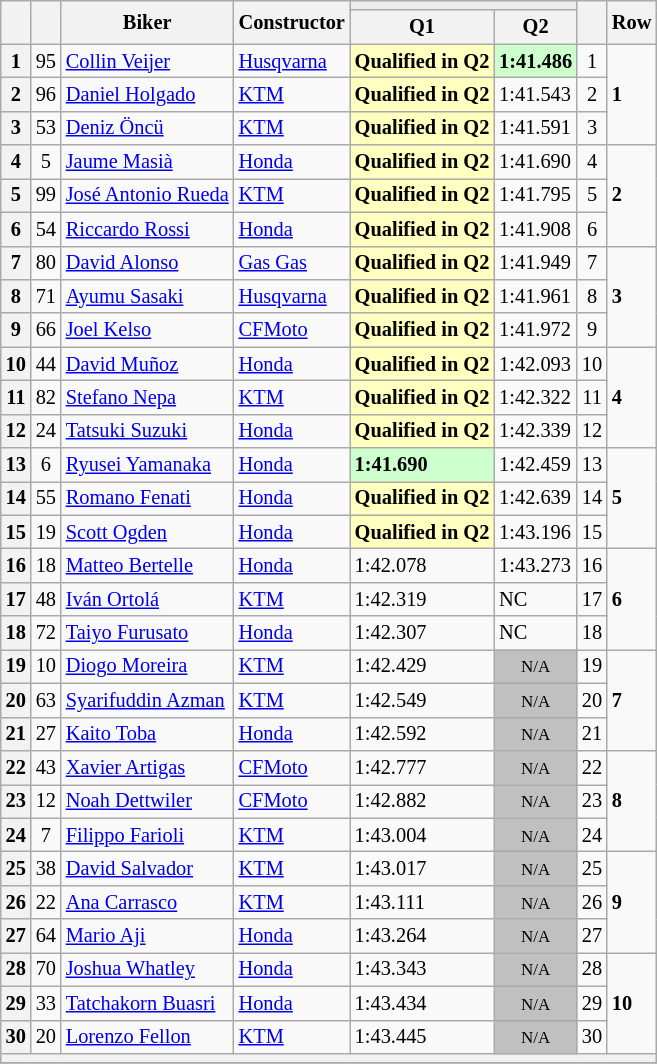<table class="wikitable sortable" style="font-size: 85%;">
<tr>
<th rowspan="2"></th>
<th rowspan="2"></th>
<th rowspan="2">Biker</th>
<th rowspan="2">Constructor</th>
<th colspan="2" style="background:#eaecf0; text-align:center;"></th>
<th rowspan="2"></th>
<th rowspan="2">Row</th>
</tr>
<tr>
<th scope="col">Q1</th>
<th scope="col">Q2</th>
</tr>
<tr>
<th scope="row">1</th>
<td align="center">95</td>
<td> <a href='#'>Collin Veijer</a></td>
<td><a href='#'>Husqvarna</a></td>
<td style="background:#ffffbf;"><strong>Qualified in Q2</strong></td>
<td style="background:#ccffcc;"><strong>1:41.486</strong></td>
<td align="center">1</td>
<td rowspan="3"><strong>1</strong></td>
</tr>
<tr>
<th scope="row">2</th>
<td align="center">96</td>
<td> <a href='#'>Daniel Holgado</a></td>
<td><a href='#'>KTM</a></td>
<td style="background:#ffffbf;"><strong>Qualified in Q2</strong></td>
<td>1:41.543</td>
<td align="center">2</td>
</tr>
<tr>
<th scope="row">3</th>
<td align="center">53</td>
<td> <a href='#'>Deniz Öncü</a></td>
<td><a href='#'>KTM</a></td>
<td style="background:#ffffbf;"><strong>Qualified in Q2</strong></td>
<td>1:41.591</td>
<td align="center">3</td>
</tr>
<tr>
<th scope="row">4</th>
<td align="center">5</td>
<td> <a href='#'>Jaume Masià</a></td>
<td><a href='#'>Honda</a></td>
<td style="background:#ffffbf;"><strong>Qualified in Q2</strong></td>
<td>1:41.690</td>
<td align="center">4</td>
<td rowspan="3"><strong>2</strong></td>
</tr>
<tr>
<th scope="row">5</th>
<td align="center">99</td>
<td> <a href='#'>José Antonio Rueda</a></td>
<td><a href='#'>KTM</a></td>
<td style="background:#ffffbf;"><strong>Qualified in Q2</strong></td>
<td>1:41.795</td>
<td align="center">5</td>
</tr>
<tr>
<th scope="row">6</th>
<td align="center">54</td>
<td> <a href='#'>Riccardo Rossi</a></td>
<td><a href='#'>Honda</a></td>
<td style="background:#ffffbf;"><strong>Qualified in Q2</strong></td>
<td>1:41.908</td>
<td align="center">6</td>
</tr>
<tr>
<th scope="row">7</th>
<td align="center">80</td>
<td> <a href='#'>David Alonso</a></td>
<td><a href='#'>Gas Gas</a></td>
<td style="background:#ffffbf;"><strong>Qualified in Q2</strong></td>
<td>1:41.949</td>
<td align="center">7</td>
<td rowspan="3"><strong>3</strong></td>
</tr>
<tr>
<th scope="row">8</th>
<td align="center">71</td>
<td> <a href='#'>Ayumu Sasaki</a></td>
<td><a href='#'>Husqvarna</a></td>
<td style="background:#ffffbf;"><strong>Qualified in Q2</strong></td>
<td>1:41.961</td>
<td align="center">8</td>
</tr>
<tr>
<th scope="row">9</th>
<td align="center">66</td>
<td> <a href='#'>Joel Kelso</a></td>
<td><a href='#'>CFMoto</a></td>
<td style="background:#ffffbf;"><strong>Qualified in Q2</strong></td>
<td>1:41.972</td>
<td align="center">9</td>
</tr>
<tr>
<th scope="row">10</th>
<td align="center">44</td>
<td> <a href='#'>David Muñoz</a></td>
<td><a href='#'>Honda</a></td>
<td style="background:#ffffbf;"><strong>Qualified in Q2</strong></td>
<td>1:42.093</td>
<td align="center">10</td>
<td rowspan="3"><strong>4</strong></td>
</tr>
<tr>
<th scope="row">11</th>
<td align="center">82</td>
<td> <a href='#'>Stefano Nepa</a></td>
<td><a href='#'>KTM</a></td>
<td style="background:#ffffbf;"><strong>Qualified in Q2</strong></td>
<td>1:42.322</td>
<td align="center">11</td>
</tr>
<tr>
<th scope="row">12</th>
<td align="center">24</td>
<td> <a href='#'>Tatsuki Suzuki</a></td>
<td><a href='#'>Honda</a></td>
<td style="background:#ffffbf;"><strong>Qualified in Q2</strong></td>
<td>1:42.339</td>
<td align="center">12</td>
</tr>
<tr>
<th scope="row">13</th>
<td align="center">6</td>
<td> <a href='#'>Ryusei Yamanaka</a></td>
<td><a href='#'>Honda</a></td>
<td style="background:#ccffcc;"><strong>1:41.690</strong></td>
<td>1:42.459</td>
<td align="center">13</td>
<td rowspan="3"><strong>5</strong></td>
</tr>
<tr>
<th scope="row">14</th>
<td align="center">55</td>
<td> <a href='#'>Romano Fenati</a></td>
<td><a href='#'>Honda</a></td>
<td style="background:#ffffbf;"><strong>Qualified in Q2</strong></td>
<td>1:42.639</td>
<td align="center">14</td>
</tr>
<tr>
<th scope="row">15</th>
<td align="center">19</td>
<td> <a href='#'>Scott Ogden</a></td>
<td><a href='#'>Honda</a></td>
<td style="background:#ffffbf;"><strong>Qualified in Q2</strong></td>
<td>1:43.196</td>
<td align="center">15</td>
</tr>
<tr>
<th scope="row">16</th>
<td align="center">18</td>
<td> <a href='#'>Matteo Bertelle</a></td>
<td><a href='#'>Honda</a></td>
<td>1:42.078</td>
<td>1:43.273</td>
<td align="center">16</td>
<td rowspan="3"><strong>6</strong></td>
</tr>
<tr>
<th scope="row">17</th>
<td align="center">48</td>
<td> <a href='#'>Iván Ortolá</a></td>
<td><a href='#'>KTM</a></td>
<td>1:42.319</td>
<td>NC</td>
<td align="center">17</td>
</tr>
<tr>
<th scope="row">18</th>
<td align="center">72</td>
<td> <a href='#'>Taiyo Furusato</a></td>
<td><a href='#'>Honda</a></td>
<td>1:42.307</td>
<td>NC</td>
<td align="center">18</td>
</tr>
<tr>
<th scope="row">19</th>
<td align="center">10</td>
<td> <a href='#'>Diogo Moreira</a></td>
<td><a href='#'>KTM</a></td>
<td>1:42.429</td>
<td style="background: silver" align="center" data-sort-value="19"><small>N/A</small></td>
<td align="center">19</td>
<td rowspan="3"><strong>7</strong></td>
</tr>
<tr>
<th scope="row">20</th>
<td align="center">63</td>
<td> <a href='#'>Syarifuddin Azman</a></td>
<td><a href='#'>KTM</a></td>
<td>1:42.549</td>
<td style="background: silver" align="center" data-sort-value="20"><small>N/A</small></td>
<td align="center">20</td>
</tr>
<tr>
<th scope="row">21</th>
<td align="center">27</td>
<td> <a href='#'>Kaito Toba</a></td>
<td><a href='#'>Honda</a></td>
<td>1:42.592</td>
<td style="background: silver" align="center" data-sort-value="21"><small>N/A</small></td>
<td align="center">21</td>
</tr>
<tr>
<th scope="row">22</th>
<td align="center">43</td>
<td> <a href='#'>Xavier Artigas</a></td>
<td><a href='#'>CFMoto</a></td>
<td>1:42.777</td>
<td style="background: silver" align="center" data-sort-value="22"><small>N/A</small></td>
<td align="center">22</td>
<td rowspan="3"><strong>8</strong></td>
</tr>
<tr>
<th scope="row">23</th>
<td align="center">12</td>
<td> <a href='#'>Noah Dettwiler</a></td>
<td><a href='#'>CFMoto</a></td>
<td>1:42.882</td>
<td style="background: silver" align="center" data-sort-value="23"><small>N/A</small></td>
<td align="center">23</td>
</tr>
<tr>
<th scope="row">24</th>
<td align="center">7</td>
<td> <a href='#'>Filippo Farioli</a></td>
<td><a href='#'>KTM</a></td>
<td>1:43.004</td>
<td style="background: silver" align="center" data-sort-value="25"><small>N/A</small></td>
<td align="center">24</td>
</tr>
<tr>
<th scope="row">25</th>
<td align="center">38</td>
<td> <a href='#'>David Salvador</a></td>
<td><a href='#'>KTM</a></td>
<td>1:43.017</td>
<td style="background: silver" align="center" data-sort-value="26"><small>N/A</small></td>
<td align="center">25</td>
<td rowspan="3"><strong>9</strong></td>
</tr>
<tr>
<th scope="row">26</th>
<td align="center">22</td>
<td> <a href='#'>Ana Carrasco</a></td>
<td><a href='#'>KTM</a></td>
<td>1:43.111</td>
<td style="background: silver" align="center" data-sort-value="27"><small>N/A</small></td>
<td align="center">26</td>
</tr>
<tr>
<th scope="row">27</th>
<td align="center">64</td>
<td> <a href='#'>Mario Aji</a></td>
<td><a href='#'>Honda</a></td>
<td>1:43.264</td>
<td style="background: silver" align="center" data-sort-value="28"><small>N/A</small></td>
<td align="center">27</td>
</tr>
<tr>
<th scope="row">28</th>
<td align="center">70</td>
<td> <a href='#'>Joshua Whatley</a></td>
<td><a href='#'>Honda</a></td>
<td>1:43.343</td>
<td style="background: silver" align="center" data-sort-value="28"><small>N/A</small></td>
<td align="center">28</td>
<td rowspan="3"><strong>10</strong></td>
</tr>
<tr>
<th scope="row">29</th>
<td align="center">33</td>
<td> <a href='#'>Tatchakorn Buasri</a></td>
<td><a href='#'>Honda</a></td>
<td>1:43.434</td>
<td style="background: silver" align="center" data-sort-value="29"><small>N/A</small></td>
<td align="center">29</td>
</tr>
<tr>
<th scope="row">30</th>
<td align="center">20</td>
<td> <a href='#'>Lorenzo Fellon</a></td>
<td><a href='#'>KTM</a></td>
<td>1:43.445</td>
<td style="background: silver" align="center" data-sort-value="30"><small>N/A</small></td>
<td align="center">30</td>
</tr>
<tr>
<th colspan="8"></th>
</tr>
<tr>
</tr>
</table>
